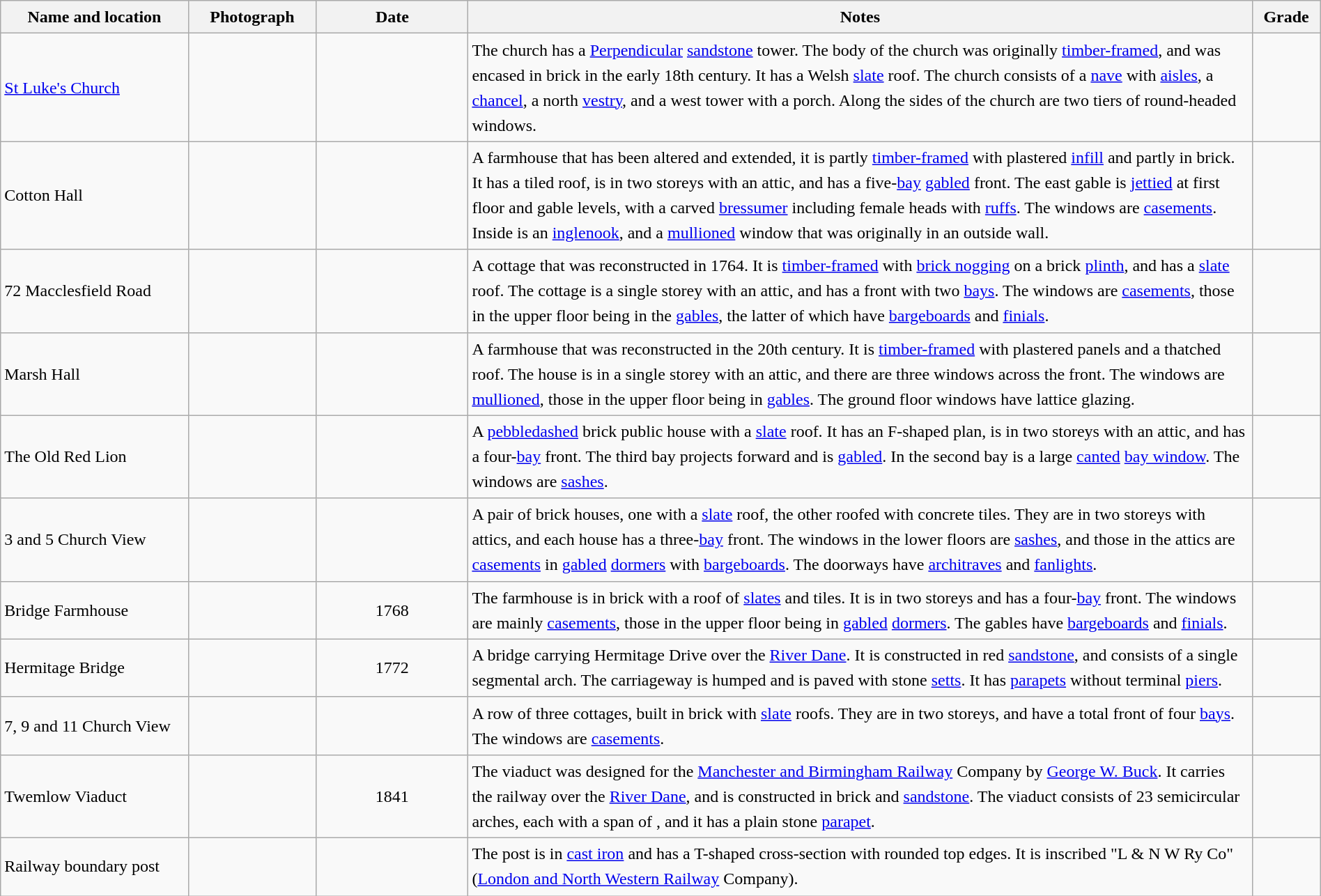<table class="wikitable sortable plainrowheaders" style="width:100%;border:0px;text-align:left;line-height:150%;">
<tr>
<th scope="col" style="width:150px">Name and location</th>
<th scope="col" style="width:100px" class="unsortable">Photograph</th>
<th scope="col" style="width:120px">Date</th>
<th scope="col" style="width:650px" class="unsortable">Notes</th>
<th scope="col" style="width:50px">Grade</th>
</tr>
<tr>
<td><a href='#'>St Luke's Church</a><br><small></small></td>
<td></td>
<td align="center"></td>
<td>The church has a <a href='#'>Perpendicular</a> <a href='#'>sandstone</a> tower. The body of the church was originally <a href='#'>timber-framed</a>, and was encased in brick in the early 18th century. It has a Welsh <a href='#'>slate</a> roof. The church consists of a <a href='#'>nave</a> with <a href='#'>aisles</a>, a <a href='#'>chancel</a>, a north <a href='#'>vestry</a>, and a west tower with a porch. Along the sides of the church are two tiers of round-headed windows.</td>
<td align="center" ></td>
</tr>
<tr>
<td>Cotton Hall<br><small></small></td>
<td></td>
<td align="center"></td>
<td>A farmhouse that has been altered and extended, it is partly <a href='#'>timber-framed</a> with plastered <a href='#'>infill</a> and partly in brick. It has a tiled roof, is in two storeys with an attic, and has a five-<a href='#'>bay</a> <a href='#'>gabled</a> front. The east gable is <a href='#'>jettied</a> at first floor and gable levels, with a carved <a href='#'>bressumer</a> including female heads with <a href='#'>ruffs</a>. The windows are <a href='#'>casements</a>. Inside is an <a href='#'>inglenook</a>, and a <a href='#'>mullioned</a> window that was originally in an outside wall.</td>
<td align="center" ></td>
</tr>
<tr>
<td>72 Macclesfield Road<br><small></small></td>
<td></td>
<td align="center"></td>
<td>A cottage that was reconstructed in 1764. It is <a href='#'>timber-framed</a> with <a href='#'>brick nogging</a> on a brick <a href='#'>plinth</a>, and has a <a href='#'>slate</a> roof. The cottage is a single storey with an attic, and has a front with two <a href='#'>bays</a>. The windows are <a href='#'>casements</a>, those in the upper floor being in the <a href='#'>gables</a>, the latter of which have <a href='#'>bargeboards</a> and <a href='#'>finials</a>.</td>
<td align="center" ></td>
</tr>
<tr>
<td>Marsh Hall<br><small></small></td>
<td></td>
<td align="center"></td>
<td>A farmhouse that was reconstructed in the 20th century. It is <a href='#'>timber-framed</a> with plastered panels and a thatched roof. The house is in a single storey with an attic, and there are three windows across the front. The windows are <a href='#'>mullioned</a>, those in the upper floor being in <a href='#'>gables</a>. The ground floor windows have lattice glazing.</td>
<td align="center" ></td>
</tr>
<tr>
<td>The Old Red Lion<br><small></small></td>
<td></td>
<td align="center"></td>
<td>A <a href='#'>pebbledashed</a> brick public house with a <a href='#'>slate</a> roof. It has an F-shaped plan, is in two storeys with an attic, and has a four-<a href='#'>bay</a> front. The third bay projects forward and is <a href='#'>gabled</a>. In the second bay is a large <a href='#'>canted</a> <a href='#'>bay window</a>. The windows are <a href='#'>sashes</a>.</td>
<td align="center" ></td>
</tr>
<tr>
<td>3 and 5 Church View<br><small></small></td>
<td></td>
<td align="center"></td>
<td>A pair of brick houses, one with a <a href='#'>slate</a> roof, the other roofed with concrete tiles. They are in two storeys with attics, and each house has a three-<a href='#'>bay</a> front. The windows in the lower floors are <a href='#'>sashes</a>, and those in the attics are <a href='#'>casements</a> in <a href='#'>gabled</a> <a href='#'>dormers</a> with <a href='#'>bargeboards</a>. The doorways have <a href='#'>architraves</a> and <a href='#'>fanlights</a>.</td>
<td align="center" ></td>
</tr>
<tr>
<td>Bridge Farmhouse<br><small></small></td>
<td></td>
<td align="center">1768</td>
<td>The farmhouse is in brick with a roof of <a href='#'>slates</a> and tiles. It is in two storeys and has a four-<a href='#'>bay</a> front. The windows are mainly <a href='#'>casements</a>, those in the upper floor being in <a href='#'>gabled</a> <a href='#'>dormers</a>. The gables have <a href='#'>bargeboards</a> and <a href='#'>finials</a>.</td>
<td align="center" ></td>
</tr>
<tr>
<td>Hermitage Bridge<br><small></small></td>
<td></td>
<td align="center">1772</td>
<td>A bridge carrying Hermitage Drive over the <a href='#'>River Dane</a>. It is constructed in red <a href='#'>sandstone</a>, and consists of a single segmental arch. The carriageway is humped and is paved with stone <a href='#'>setts</a>. It has <a href='#'>parapets</a> without terminal <a href='#'>piers</a>.</td>
<td align="center" ></td>
</tr>
<tr>
<td>7, 9 and 11 Church View<br><small></small></td>
<td></td>
<td align="center"></td>
<td>A row of three cottages, built in brick with <a href='#'>slate</a> roofs. They are in two storeys, and have a total front of four <a href='#'>bays</a>. The windows are <a href='#'>casements</a>.</td>
<td align="center" ></td>
</tr>
<tr>
<td>Twemlow Viaduct<br><small></small></td>
<td></td>
<td align="center">1841</td>
<td>The viaduct was designed for the <a href='#'>Manchester and Birmingham Railway</a> Company by <a href='#'>George W. Buck</a>. It carries the railway over the <a href='#'>River Dane</a>, and is constructed in brick and <a href='#'>sandstone</a>. The viaduct consists of 23 semicircular arches, each with a span of , and it has a plain stone <a href='#'>parapet</a>.</td>
<td align="center" ></td>
</tr>
<tr>
<td>Railway boundary post<br><small></small></td>
<td></td>
<td align="center"></td>
<td>The post is in <a href='#'>cast iron</a> and has a T-shaped cross-section with rounded top edges. It is inscribed "L & N W Ry Co" (<a href='#'>London and North Western Railway</a> Company).</td>
<td align="center" ></td>
</tr>
<tr>
</tr>
</table>
